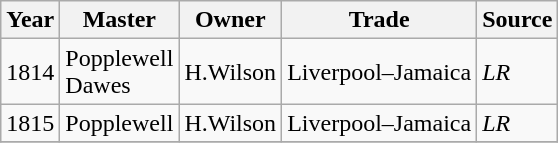<table class=" wikitable">
<tr>
<th>Year</th>
<th>Master</th>
<th>Owner</th>
<th>Trade</th>
<th>Source</th>
</tr>
<tr>
<td>1814</td>
<td>Popplewell<br>Dawes</td>
<td>H.Wilson</td>
<td>Liverpool–Jamaica</td>
<td><em>LR</em></td>
</tr>
<tr>
<td>1815</td>
<td>Popplewell</td>
<td>H.Wilson</td>
<td>Liverpool–Jamaica</td>
<td><em>LR</em></td>
</tr>
<tr>
</tr>
</table>
